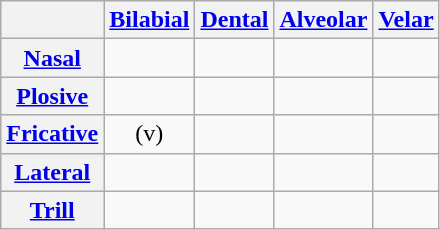<table class="wikitable" style="text-align: center">
<tr>
<th></th>
<th><a href='#'>Bilabial</a></th>
<th><a href='#'>Dental</a></th>
<th><a href='#'>Alveolar</a></th>
<th><a href='#'>Velar</a></th>
</tr>
<tr>
<th><a href='#'>Nasal</a></th>
<td></td>
<td></td>
<td></td>
<td></td>
</tr>
<tr>
<th><a href='#'>Plosive</a></th>
<td></td>
<td></td>
<td></td>
<td></td>
</tr>
<tr>
<th><a href='#'>Fricative</a></th>
<td> (v)</td>
<td></td>
<td></td>
<td></td>
</tr>
<tr>
<th><a href='#'>Lateral</a></th>
<td></td>
<td></td>
<td></td>
<td></td>
</tr>
<tr>
<th><a href='#'>Trill</a></th>
<td></td>
<td></td>
<td></td>
<td></td>
</tr>
</table>
